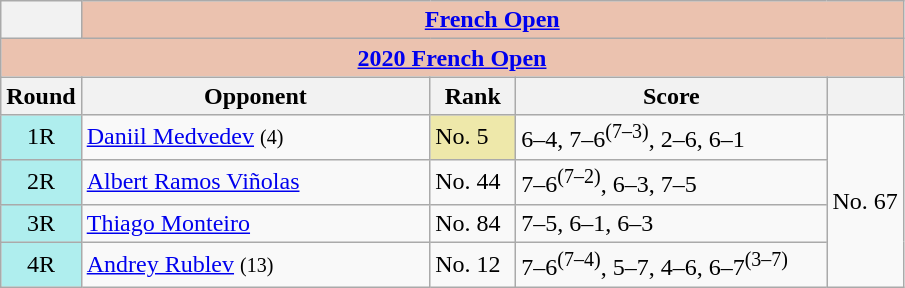<table class="wikitable collapsible collapsed">
<tr>
<th></th>
<th colspan=4 style="background:#ebc2af;"><a href='#'>French Open</a></th>
</tr>
<tr>
<th colspan=5 style="background:#ebc2af;"><a href='#'>2020 French Open</a></th>
</tr>
<tr>
<th>Round</th>
<th width=225>Opponent</th>
<th width=50>Rank</th>
<th width=200>Score</th>
<th></th>
</tr>
<tr>
<td style="text-align:center; background:#afeeee;">1R</td>
<td> <a href='#'>Daniil Medvedev</a> <small>(4)</small></td>
<td bgcolor=EEE8AA>No. 5</td>
<td>6–4, 7–6<sup>(7–3)</sup>, 2–6, 6–1</td>
<td rowspan=4>No. 67</td>
</tr>
<tr>
<td style="text-align:center; background:#afeeee;">2R</td>
<td> <a href='#'>Albert Ramos Viñolas</a></td>
<td>No. 44</td>
<td>7–6<sup>(7–2)</sup>, 6–3, 7–5</td>
</tr>
<tr>
<td style="text-align:center; background:#afeeee;">3R</td>
<td> <a href='#'>Thiago Monteiro</a></td>
<td>No. 84</td>
<td>7–5, 6–1, 6–3</td>
</tr>
<tr>
<td style="text-align:center; background:#afeeee;">4R</td>
<td> <a href='#'>Andrey Rublev</a> <small>(13)</small></td>
<td>No. 12</td>
<td>7–6<sup>(7–4)</sup>, 5–7, 4–6, 6–7<sup>(3–7)</sup></td>
</tr>
</table>
